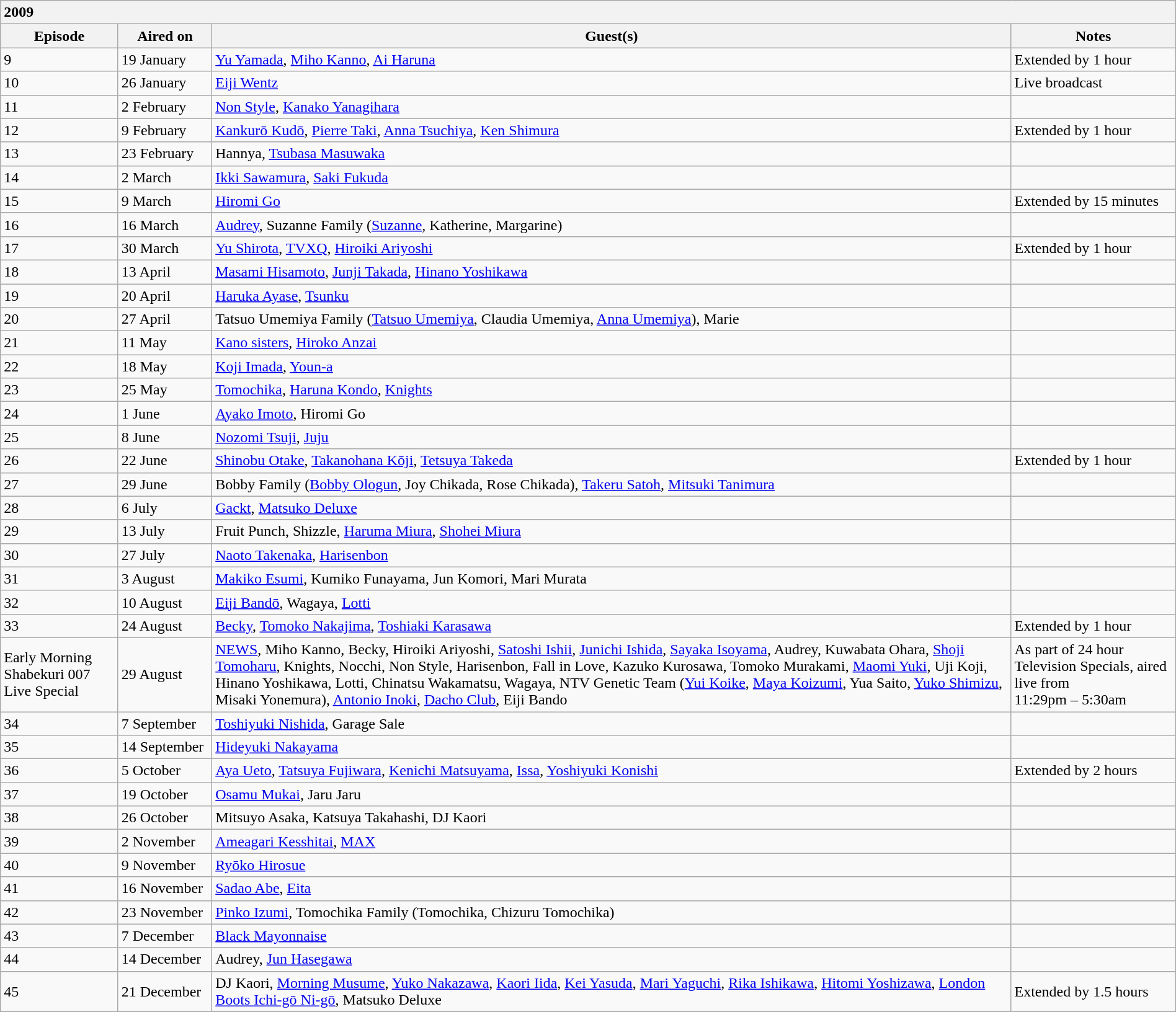<table class="wikitable collapsible collapsed" style="width:100%">
<tr>
<th colspan="5" style="text-align:left">2009</th>
</tr>
<tr align="center">
<th width="10%">Episode</th>
<th width="8%">Aired on</th>
<th width="68%">Guest(s)</th>
<th width="14%">Notes</th>
</tr>
<tr align="left">
<td>9</td>
<td>19 January</td>
<td><a href='#'>Yu Yamada</a>, <a href='#'>Miho Kanno</a>, <a href='#'>Ai Haruna</a></td>
<td>Extended by 1 hour</td>
</tr>
<tr align="left">
<td>10</td>
<td>26 January</td>
<td><a href='#'>Eiji Wentz</a></td>
<td>Live broadcast</td>
</tr>
<tr align="left">
<td>11</td>
<td>2 February</td>
<td><a href='#'>Non Style</a>, <a href='#'>Kanako Yanagihara</a></td>
<td></td>
</tr>
<tr align="left">
<td>12</td>
<td>9 February</td>
<td><a href='#'>Kankurō Kudō</a>, <a href='#'>Pierre Taki</a>, <a href='#'>Anna Tsuchiya</a>, <a href='#'>Ken Shimura</a></td>
<td>Extended by 1 hour</td>
</tr>
<tr align="left">
<td>13</td>
<td>23 February</td>
<td>Hannya, <a href='#'>Tsubasa Masuwaka</a></td>
<td></td>
</tr>
<tr align="left">
<td>14</td>
<td>2 March</td>
<td><a href='#'>Ikki Sawamura</a>, <a href='#'>Saki Fukuda</a></td>
<td></td>
</tr>
<tr align="left">
<td>15</td>
<td>9 March</td>
<td><a href='#'>Hiromi Go</a></td>
<td>Extended by 15 minutes</td>
</tr>
<tr>
<td>16</td>
<td>16 March</td>
<td><a href='#'>Audrey</a>, Suzanne Family (<a href='#'>Suzanne</a>, Katherine, Margarine)</td>
<td></td>
</tr>
<tr align="left">
<td>17</td>
<td>30 March</td>
<td><a href='#'>Yu Shirota</a>, <a href='#'>TVXQ</a>, <a href='#'>Hiroiki Ariyoshi</a></td>
<td>Extended by 1 hour</td>
</tr>
<tr align="left">
<td>18</td>
<td>13 April</td>
<td><a href='#'>Masami Hisamoto</a>, <a href='#'>Junji Takada</a>, <a href='#'>Hinano Yoshikawa</a></td>
<td></td>
</tr>
<tr align="left">
<td>19</td>
<td>20 April</td>
<td><a href='#'>Haruka Ayase</a>, <a href='#'>Tsunku</a></td>
<td></td>
</tr>
<tr align="left">
<td>20</td>
<td>27 April</td>
<td>Tatsuo Umemiya Family (<a href='#'>Tatsuo Umemiya</a>, Claudia Umemiya, <a href='#'>Anna Umemiya</a>), Marie</td>
<td></td>
</tr>
<tr align="left">
<td>21</td>
<td>11 May</td>
<td><a href='#'>Kano sisters</a>, <a href='#'>Hiroko Anzai</a></td>
<td></td>
</tr>
<tr align="left">
<td>22</td>
<td>18 May</td>
<td><a href='#'>Koji Imada</a>, <a href='#'>Youn-a</a></td>
<td></td>
</tr>
<tr align="left">
<td>23</td>
<td>25 May</td>
<td><a href='#'>Tomochika</a>, <a href='#'>Haruna Kondo</a>, <a href='#'>Knights</a></td>
<td></td>
</tr>
<tr align="left">
<td>24</td>
<td>1 June</td>
<td><a href='#'>Ayako Imoto</a>, Hiromi Go</td>
<td></td>
</tr>
<tr align="left">
<td>25</td>
<td>8 June</td>
<td><a href='#'>Nozomi Tsuji</a>, <a href='#'>Juju</a></td>
<td></td>
</tr>
<tr align="left">
<td>26</td>
<td>22 June</td>
<td><a href='#'>Shinobu Otake</a>, <a href='#'>Takanohana Kōji</a>, <a href='#'>Tetsuya Takeda</a></td>
<td>Extended by 1 hour</td>
</tr>
<tr align="left">
<td>27</td>
<td>29 June</td>
<td>Bobby Family (<a href='#'>Bobby Ologun</a>, Joy Chikada, Rose Chikada), <a href='#'>Takeru Satoh</a>, <a href='#'>Mitsuki Tanimura</a></td>
<td></td>
</tr>
<tr align="left">
<td>28</td>
<td>6 July</td>
<td><a href='#'>Gackt</a>, <a href='#'>Matsuko Deluxe</a></td>
<td></td>
</tr>
<tr align="left">
<td>29</td>
<td>13 July</td>
<td>Fruit Punch, Shizzle, <a href='#'>Haruma Miura</a>, <a href='#'>Shohei Miura</a></td>
<td></td>
</tr>
<tr align="left">
<td>30</td>
<td>27 July</td>
<td><a href='#'>Naoto Takenaka</a>, <a href='#'>Harisenbon</a></td>
<td></td>
</tr>
<tr align="left">
<td>31</td>
<td>3 August</td>
<td><a href='#'>Makiko Esumi</a>, Kumiko Funayama, Jun Komori, Mari Murata</td>
<td></td>
</tr>
<tr align="left">
<td>32</td>
<td>10 August</td>
<td><a href='#'>Eiji Bandō</a>, Wagaya, <a href='#'>Lotti</a></td>
<td></td>
</tr>
<tr align="left">
<td>33</td>
<td>24 August</td>
<td><a href='#'>Becky</a>, <a href='#'>Tomoko Nakajima</a>, <a href='#'>Toshiaki Karasawa</a></td>
<td>Extended by 1 hour</td>
</tr>
<tr align="left">
<td>Early Morning Shabekuri 007 Live Special</td>
<td>29 August</td>
<td><a href='#'>NEWS</a>, Miho Kanno, Becky, Hiroiki Ariyoshi, <a href='#'>Satoshi Ishii</a>, <a href='#'>Junichi Ishida</a>, <a href='#'>Sayaka Isoyama</a>, Audrey, Kuwabata  Ohara, <a href='#'>Shoji Tomoharu</a>, Knights, Nocchi, Non Style, Harisenbon, Fall in Love, Kazuko Kurosawa, Tomoko Murakami, <a href='#'>Maomi Yuki</a>, Uji Koji, Hinano Yoshikawa, Lotti, Chinatsu Wakamatsu, Wagaya, NTV Genetic Team (<a href='#'>Yui Koike</a>, <a href='#'>Maya Koizumi</a>, Yua Saito, <a href='#'>Yuko Shimizu</a>, Misaki Yonemura), <a href='#'>Antonio Inoki</a>, <a href='#'>Dacho Club</a>, Eiji Bando</td>
<td>As part of 24 hour Television Specials, aired live from<br>11:29pm – 5:30am</td>
</tr>
<tr align="left">
<td>34</td>
<td>7 September</td>
<td><a href='#'>Toshiyuki Nishida</a>, Garage Sale</td>
<td></td>
</tr>
<tr align="left">
<td>35</td>
<td>14 September</td>
<td><a href='#'>Hideyuki Nakayama</a></td>
<td></td>
</tr>
<tr align="left">
<td>36</td>
<td>5 October</td>
<td><a href='#'>Aya Ueto</a>, <a href='#'>Tatsuya Fujiwara</a>, <a href='#'>Kenichi Matsuyama</a>, <a href='#'>Issa</a>, <a href='#'>Yoshiyuki Konishi</a></td>
<td>Extended by 2 hours</td>
</tr>
<tr align="left">
<td>37</td>
<td>19 October</td>
<td><a href='#'>Osamu Mukai</a>, Jaru Jaru</td>
<td></td>
</tr>
<tr align="left">
<td>38</td>
<td>26 October</td>
<td>Mitsuyo Asaka, Katsuya Takahashi, DJ Kaori</td>
<td></td>
</tr>
<tr align="left">
<td>39</td>
<td>2 November</td>
<td><a href='#'>Ameagari Kesshitai</a>, <a href='#'>MAX</a></td>
<td></td>
</tr>
<tr align="left">
<td>40</td>
<td>9 November</td>
<td><a href='#'>Ryōko Hirosue</a></td>
<td></td>
</tr>
<tr align="left">
<td>41</td>
<td>16 November</td>
<td><a href='#'>Sadao Abe</a>, <a href='#'>Eita</a></td>
<td></td>
</tr>
<tr align="left">
<td>42</td>
<td>23 November</td>
<td><a href='#'>Pinko Izumi</a>, Tomochika Family (Tomochika, Chizuru Tomochika)</td>
<td></td>
</tr>
<tr align="left">
<td>43</td>
<td>7 December</td>
<td><a href='#'>Black Mayonnaise</a></td>
<td></td>
</tr>
<tr align="left">
<td>44</td>
<td>14 December</td>
<td>Audrey, <a href='#'>Jun Hasegawa</a></td>
<td></td>
</tr>
<tr align="left">
<td>45</td>
<td>21 December</td>
<td>DJ Kaori, <a href='#'>Morning Musume</a>, <a href='#'>Yuko Nakazawa</a>, <a href='#'>Kaori Iida</a>, <a href='#'>Kei Yasuda</a>, <a href='#'>Mari Yaguchi</a>, <a href='#'>Rika Ishikawa</a>, <a href='#'>Hitomi Yoshizawa</a>, <a href='#'>London Boots Ichi-gō Ni-gō</a>, Matsuko Deluxe</td>
<td>Extended by 1.5 hours</td>
</tr>
</table>
